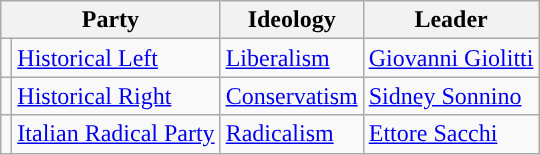<table class=wikitable style="font-size:100%">
<tr>
<th colspan=2>Party</th>
<th>Ideology</th>
<th>Leader</th>
</tr>
<tr>
<td style="color:inherit;background:"></td>
<td><a href='#'>Historical Left</a></td>
<td><a href='#'>Liberalism</a></td>
<td><a href='#'>Giovanni Giolitti</a></td>
</tr>
<tr>
<td style="color:inherit;background:"></td>
<td><a href='#'>Historical Right</a></td>
<td><a href='#'>Conservatism</a></td>
<td><a href='#'>Sidney Sonnino</a></td>
</tr>
<tr>
<td style="color:inherit;background:"></td>
<td><a href='#'>Italian Radical Party</a></td>
<td><a href='#'>Radicalism</a></td>
<td><a href='#'>Ettore Sacchi</a></td>
</tr>
</table>
